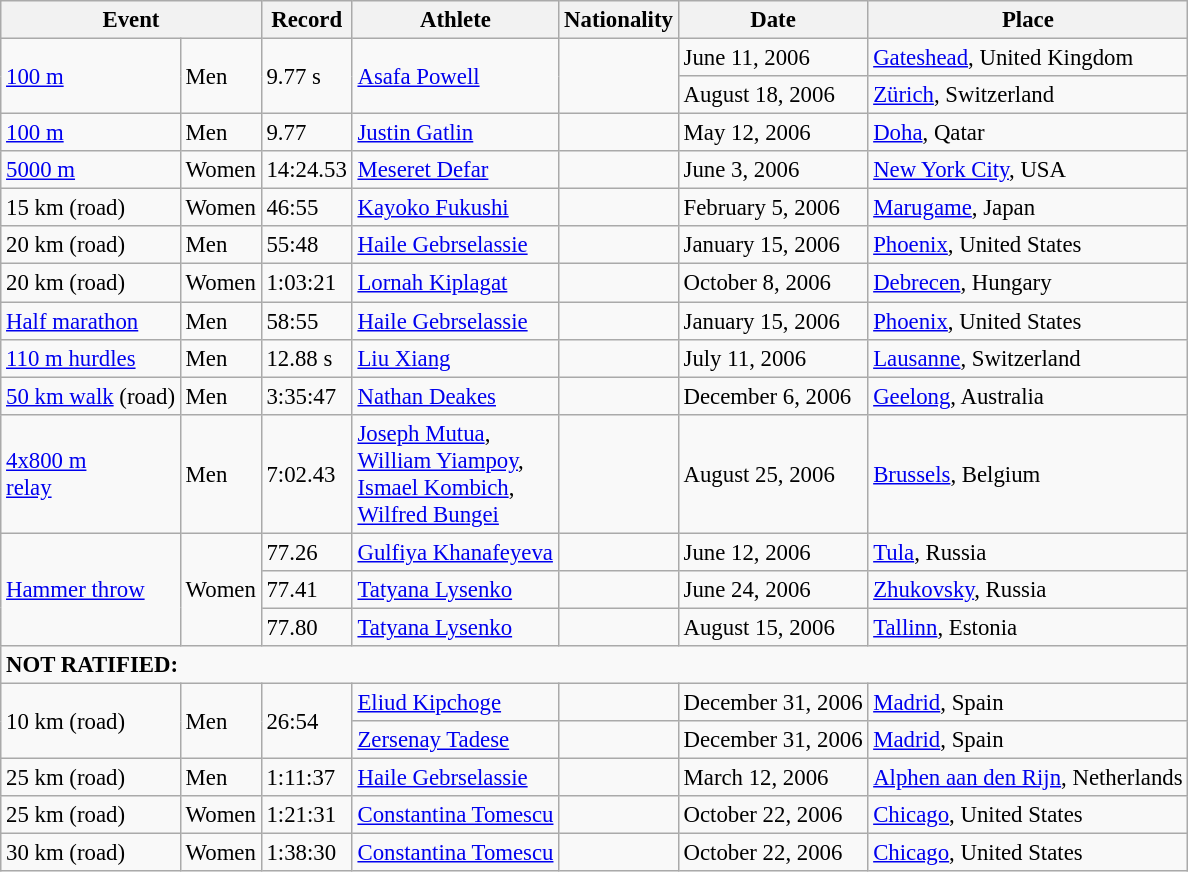<table class="wikitable" style="font-size:95%;">
<tr>
<th colspan=2>Event</th>
<th>Record</th>
<th>Athlete</th>
<th>Nationality</th>
<th>Date</th>
<th>Place</th>
</tr>
<tr>
<td rowspan="2"><a href='#'>100 m</a></td>
<td rowspan="2">Men</td>
<td rowspan="2">9.77 s</td>
<td rowspan="2"><a href='#'>Asafa Powell</a></td>
<td rowspan="2"></td>
<td>June 11, 2006</td>
<td><a href='#'>Gateshead</a>, United Kingdom</td>
</tr>
<tr>
<td>August 18, 2006</td>
<td><a href='#'>Zürich</a>, Switzerland</td>
</tr>
<tr>
<td><a href='#'>100 m</a></td>
<td>Men</td>
<td>9.77</td>
<td><a href='#'>Justin Gatlin</a></td>
<td></td>
<td>May 12, 2006</td>
<td><a href='#'>Doha</a>, Qatar</td>
</tr>
<tr>
<td><a href='#'>5000 m</a></td>
<td>Women</td>
<td>14:24.53</td>
<td><a href='#'>Meseret Defar</a></td>
<td></td>
<td>June 3, 2006</td>
<td><a href='#'>New York City</a>, USA</td>
</tr>
<tr>
<td>15 km (road)</td>
<td>Women</td>
<td>46:55</td>
<td><a href='#'>Kayoko Fukushi</a></td>
<td></td>
<td>February 5, 2006</td>
<td><a href='#'>Marugame</a>, Japan</td>
</tr>
<tr>
<td>20 km (road)</td>
<td>Men</td>
<td>55:48</td>
<td><a href='#'>Haile Gebrselassie</a></td>
<td></td>
<td>January 15, 2006</td>
<td><a href='#'>Phoenix</a>, United States</td>
</tr>
<tr>
<td>20 km (road)</td>
<td>Women</td>
<td>1:03:21</td>
<td><a href='#'>Lornah Kiplagat</a></td>
<td></td>
<td>October 8, 2006</td>
<td><a href='#'>Debrecen</a>, Hungary</td>
</tr>
<tr>
<td><a href='#'>Half marathon</a></td>
<td>Men</td>
<td>58:55</td>
<td><a href='#'>Haile Gebrselassie</a></td>
<td></td>
<td>January 15, 2006</td>
<td><a href='#'>Phoenix</a>, United States</td>
</tr>
<tr>
<td><a href='#'>110&nbsp;m hurdles</a></td>
<td>Men</td>
<td>12.88 s</td>
<td><a href='#'>Liu Xiang</a></td>
<td></td>
<td>July 11, 2006</td>
<td><a href='#'>Lausanne</a>, Switzerland</td>
</tr>
<tr>
<td><a href='#'>50&nbsp;km walk</a> (road)</td>
<td>Men</td>
<td>3:35:47</td>
<td><a href='#'>Nathan Deakes</a></td>
<td></td>
<td>December 6, 2006</td>
<td><a href='#'>Geelong</a>, Australia</td>
</tr>
<tr>
<td><a href='#'>4x800 m<br>relay</a></td>
<td>Men</td>
<td>7:02.43</td>
<td><a href='#'>Joseph Mutua</a>,<br><a href='#'>William Yiampoy</a>,<br><a href='#'>Ismael Kombich</a>,<br><a href='#'>Wilfred Bungei</a></td>
<td></td>
<td>August 25, 2006</td>
<td><a href='#'>Brussels</a>, Belgium</td>
</tr>
<tr>
<td rowspan="3"><a href='#'>Hammer throw</a></td>
<td rowspan="3">Women</td>
<td>77.26</td>
<td><a href='#'>Gulfiya Khanafeyeva</a></td>
<td></td>
<td>June 12, 2006</td>
<td><a href='#'>Tula</a>, Russia</td>
</tr>
<tr>
<td>77.41</td>
<td><a href='#'>Tatyana Lysenko</a></td>
<td></td>
<td>June 24, 2006</td>
<td><a href='#'>Zhukovsky</a>, Russia</td>
</tr>
<tr>
<td>77.80</td>
<td><a href='#'>Tatyana Lysenko</a></td>
<td></td>
<td>August 15, 2006</td>
<td><a href='#'>Tallinn</a>, Estonia</td>
</tr>
<tr>
<td colspan=7><span><strong>NOT RATIFIED:</strong></span></td>
</tr>
<tr>
<td rowspan="2">10 km (road)</td>
<td rowspan="2">Men</td>
<td rowspan="2">26:54</td>
<td><a href='#'>Eliud Kipchoge</a></td>
<td></td>
<td>December 31, 2006</td>
<td><a href='#'>Madrid</a>, Spain</td>
</tr>
<tr>
<td><a href='#'>Zersenay Tadese</a></td>
<td></td>
<td>December 31, 2006</td>
<td><a href='#'>Madrid</a>, Spain</td>
</tr>
<tr>
<td>25 km (road)</td>
<td>Men</td>
<td>1:11:37</td>
<td><a href='#'>Haile Gebrselassie</a></td>
<td></td>
<td>March 12, 2006</td>
<td><a href='#'>Alphen aan den Rijn</a>, Netherlands</td>
</tr>
<tr>
<td>25 km (road)</td>
<td>Women</td>
<td>1:21:31</td>
<td><a href='#'>Constantina Tomescu</a></td>
<td></td>
<td>October 22, 2006</td>
<td><a href='#'>Chicago</a>, United States</td>
</tr>
<tr>
<td>30 km (road)</td>
<td>Women</td>
<td>1:38:30</td>
<td><a href='#'>Constantina Tomescu</a></td>
<td></td>
<td>October 22, 2006</td>
<td><a href='#'>Chicago</a>, United States</td>
</tr>
</table>
